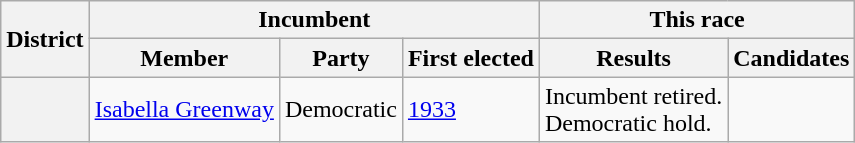<table class=wikitable>
<tr>
<th rowspan=2>District</th>
<th colspan=3>Incumbent</th>
<th colspan=2>This race</th>
</tr>
<tr>
<th>Member</th>
<th>Party</th>
<th>First elected</th>
<th>Results</th>
<th>Candidates</th>
</tr>
<tr>
<th></th>
<td><a href='#'>Isabella Greenway</a></td>
<td>Democratic</td>
<td><a href='#'>1933 </a></td>
<td>Incumbent retired.<br>Democratic hold.</td>
<td nowrap></td>
</tr>
</table>
